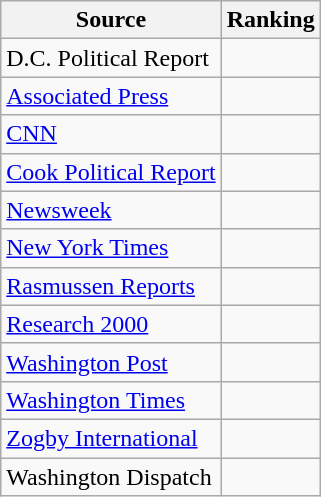<table class="wikitable">
<tr>
<th>Source</th>
<th>Ranking</th>
</tr>
<tr>
<td>D.C. Political Report</td>
<td></td>
</tr>
<tr>
<td><a href='#'>Associated Press</a></td>
<td></td>
</tr>
<tr>
<td><a href='#'>CNN</a></td>
<td></td>
</tr>
<tr>
<td><a href='#'>Cook Political Report</a></td>
<td></td>
</tr>
<tr>
<td><a href='#'>Newsweek</a></td>
<td></td>
</tr>
<tr>
<td><a href='#'>New York Times</a></td>
<td></td>
</tr>
<tr>
<td><a href='#'>Rasmussen Reports</a></td>
<td></td>
</tr>
<tr>
<td><a href='#'>Research 2000</a></td>
<td></td>
</tr>
<tr>
<td><a href='#'>Washington Post</a></td>
<td></td>
</tr>
<tr>
<td><a href='#'>Washington Times</a></td>
<td></td>
</tr>
<tr>
<td><a href='#'>Zogby International</a></td>
<td></td>
</tr>
<tr>
<td>Washington Dispatch</td>
<td></td>
</tr>
</table>
